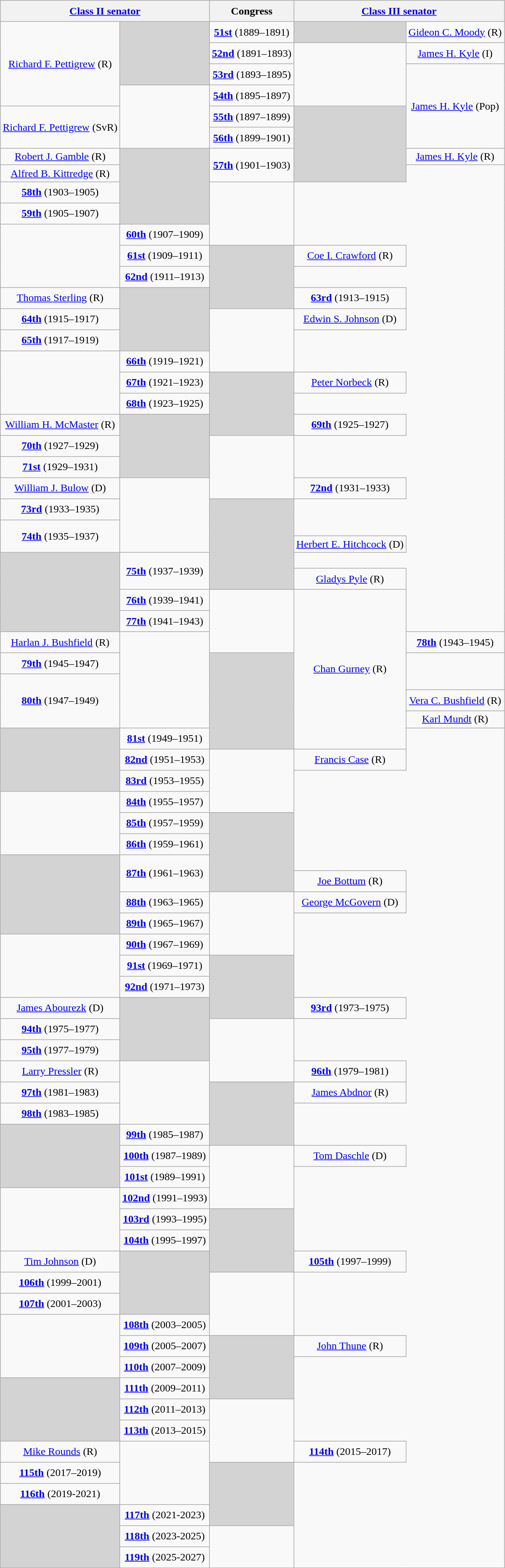<table class="wikitable sticky-header" style=text-align:center>
<tr style="height:2em">
<th colspan="2"><a href='#'>Class II senator</a></th>
<th>Congress</th>
<th colspan="2"><a href='#'>Class III senator</a></th>
</tr>
<tr style="height:2em">
<td rowspan="4" ><a href='#'>Richard F. Pettigrew</a> (R)</td>
<td rowspan="3" style="background: #D3D3D3"></td>
<td><strong><a href='#'>51st</a></strong> (1889–1891)</td>
<td style="background: #D3D3D3"></td>
<td><a href='#'>Gideon C. Moody</a> (R)</td>
</tr>
<tr style="height:2em">
<td><strong><a href='#'>52nd</a></strong> (1891–1893)</td>
<td rowspan="3"></td>
<td><a href='#'>James H. Kyle</a> (I)</td>
</tr>
<tr style="height:2em">
<td><strong><a href='#'>53rd</a></strong> (1893–1895)</td>
<td rowspan="4" ><a href='#'>James H. Kyle</a> (Pop)</td>
</tr>
<tr style="height:2em">
<td rowspan="3"></td>
<td><strong><a href='#'>54th</a></strong> (1895–1897)</td>
</tr>
<tr style="height:2em">
<td rowspan="2" ><a href='#'>Richard F. Pettigrew</a> (SvR)</td>
<td><strong><a href='#'>55th</a></strong> (1897–1899)</td>
<td rowspan="4" style="background: #D3D3D3"></td>
</tr>
<tr style="height:2em">
<td><strong><a href='#'>56th</a></strong> (1899–1901)</td>
</tr>
<tr style="height:1.5em">
<td><a href='#'>Robert J. Gamble</a> (R)</td>
<td rowspan="4" style="background: #D3D3D3"></td>
<td rowspan=2><strong><a href='#'>57th</a></strong> (1901–1903)</td>
<td><a href='#'>James H. Kyle</a> (R)</td>
</tr>
<tr style="height:1.5em">
<td><a href='#'>Alfred B. Kittredge</a> (R)</td>
</tr>
<tr style="height:2em">
<td><strong><a href='#'>58th</a></strong> (1903–1905)</td>
<td rowspan="3"></td>
</tr>
<tr style="height:2em">
<td><strong><a href='#'>59th</a></strong> (1905–1907)</td>
</tr>
<tr style="height:2em">
<td rowspan="3"></td>
<td><strong><a href='#'>60th</a></strong> (1907–1909)</td>
</tr>
<tr style="height:2em">
<td><strong><a href='#'>61st</a></strong> (1909–1911)</td>
<td rowspan="3" style="background: #D3D3D3"></td>
<td><a href='#'>Coe I. Crawford</a> (R)</td>
</tr>
<tr style="height:2em">
<td><strong><a href='#'>62nd</a></strong> (1911–1913)</td>
</tr>
<tr style="height:2em">
<td><a href='#'>Thomas Sterling</a> (R)</td>
<td rowspan="3" style="background: #D3D3D3"></td>
<td><strong><a href='#'>63rd</a></strong> (1913–1915)</td>
</tr>
<tr style="height:2em">
<td><strong><a href='#'>64th</a></strong> (1915–1917)</td>
<td rowspan="3"></td>
<td><a href='#'>Edwin S. Johnson</a> (D)</td>
</tr>
<tr style="height:2em">
<td><strong><a href='#'>65th</a></strong> (1917–1919)</td>
</tr>
<tr style="height:2em">
<td rowspan="3"></td>
<td><strong><a href='#'>66th</a></strong> (1919–1921)</td>
</tr>
<tr style="height:2em">
<td><strong><a href='#'>67th</a></strong> (1921–1923)</td>
<td rowspan="3" style="background: #D3D3D3"></td>
<td><a href='#'>Peter Norbeck</a> (R)</td>
</tr>
<tr style="height:2em">
<td><strong><a href='#'>68th</a></strong> (1923–1925)</td>
</tr>
<tr style="height:2em">
<td><a href='#'>William H. McMaster</a> (R)</td>
<td rowspan="3" style="background: #D3D3D3"></td>
<td><strong><a href='#'>69th</a></strong> (1925–1927)</td>
</tr>
<tr style="height:2em">
<td><strong><a href='#'>70th</a></strong> (1927–1929)</td>
<td rowspan="3"></td>
</tr>
<tr style="height:2em">
<td><strong><a href='#'>71st</a></strong> (1929–1931)</td>
</tr>
<tr style="height:2em">
<td><a href='#'>William J. Bulow</a> (D)</td>
<td rowspan="4"></td>
<td><strong><a href='#'>72nd</a></strong> (1931–1933)</td>
</tr>
<tr style="height:2em">
<td><strong><a href='#'>73rd</a></strong> (1933–1935)</td>
<td rowspan="5" style="background: #D3D3D3"></td>
</tr>
<tr style="height:1.5em">
<td rowspan=2><strong><a href='#'>74th</a></strong> (1935–1937)</td>
</tr>
<tr style="height:1.5em">
<td><a href='#'>Herbert E. Hitchcock</a> (D)</td>
</tr>
<tr style="height:1.5em">
<td rowspan="4" style="background: #D3D3D3"></td>
<td rowspan=2><strong><a href='#'>75th</a></strong> (1937–1939)</td>
</tr>
<tr style="height:2em">
<td><a href='#'>Gladys Pyle</a> (R)</td>
</tr>
<tr style="height:2em">
<td><strong><a href='#'>76th</a></strong> (1939–1941)</td>
<td rowspan="3"></td>
<td rowspan="8" ><a href='#'>Chan Gurney</a> (R)</td>
</tr>
<tr style="height:2em">
<td><strong><a href='#'>77th</a></strong> (1941–1943)</td>
</tr>
<tr style="height:2em">
<td><a href='#'>Harlan J. Bushfield</a> (R)</td>
<td rowspan="5"></td>
<td><strong><a href='#'>78th</a></strong> (1943–1945)</td>
</tr>
<tr style="height:2em">
<td><strong><a href='#'>79th</a></strong> (1945–1947)</td>
<td rowspan="5" style="background: #D3D3D3"></td>
</tr>
<tr style="height:1.5em">
<td rowspan=3><strong><a href='#'>80th</a></strong> (1947–1949)</td>
</tr>
<tr style="height:2em">
<td><a href='#'>Vera C. Bushfield</a> (R)</td>
</tr>
<tr style="height:1.5em">
<td><a href='#'>Karl Mundt</a> (R)</td>
</tr>
<tr style="height:2em">
<td rowspan="3" style="background: #D3D3D3"></td>
<td><strong><a href='#'>81st</a></strong> (1949–1951)</td>
</tr>
<tr style="height:2em">
<td><strong><a href='#'>82nd</a></strong> (1951–1953)</td>
<td rowspan="3"></td>
<td><a href='#'>Francis Case</a> (R)</td>
</tr>
<tr style="height:2em">
<td><strong><a href='#'>83rd</a></strong> (1953–1955)</td>
</tr>
<tr style="height:2em">
<td rowspan="3"></td>
<td><strong><a href='#'>84th</a></strong> (1955–1957)</td>
</tr>
<tr style="height:2em">
<td><strong><a href='#'>85th</a></strong> (1957–1959)</td>
<td rowspan="4" style="background: #D3D3D3"></td>
</tr>
<tr style="height:2em">
<td><strong><a href='#'>86th</a></strong> (1959–1961)</td>
</tr>
<tr style="height:1.5em">
<td rowspan="4" style="background: #D3D3D3"></td>
<td rowspan=2><strong><a href='#'>87th</a></strong> (1961–1963)</td>
</tr>
<tr style="height:2em">
<td><a href='#'>Joe Bottum</a> (R)</td>
</tr>
<tr style="height:2em">
<td><strong><a href='#'>88th</a></strong> (1963–1965)</td>
<td rowspan="3"></td>
<td><a href='#'>George McGovern</a> (D)</td>
</tr>
<tr style="height:2em">
<td><strong><a href='#'>89th</a></strong> (1965–1967)</td>
</tr>
<tr style="height:2em">
<td rowspan="3"></td>
<td><strong><a href='#'>90th</a></strong> (1967–1969)</td>
</tr>
<tr style="height:2em">
<td><strong><a href='#'>91st</a></strong> (1969–1971)</td>
<td rowspan="3" style="background: #D3D3D3"></td>
</tr>
<tr style="height:2em">
<td><strong><a href='#'>92nd</a></strong> (1971–1973)</td>
</tr>
<tr style="height:2em">
<td><a href='#'>James Abourezk</a> (D)</td>
<td rowspan="3" style="background: #D3D3D3"></td>
<td><strong><a href='#'>93rd</a></strong> (1973–1975)</td>
</tr>
<tr style="height:2em">
<td><strong><a href='#'>94th</a></strong> (1975–1977)</td>
<td rowspan="3"></td>
</tr>
<tr style="height:2em">
<td><strong><a href='#'>95th</a></strong> (1977–1979)</td>
</tr>
<tr style="height:2em">
<td><a href='#'>Larry Pressler</a> (R)</td>
<td rowspan="3"></td>
<td><strong><a href='#'>96th</a></strong> (1979–1981)</td>
</tr>
<tr style="height:2em">
<td><strong><a href='#'>97th</a></strong> (1981–1983)</td>
<td rowspan="3" style="background: #D3D3D3"></td>
<td><a href='#'>James Abdnor</a> (R)</td>
</tr>
<tr style="height:2em">
<td><strong><a href='#'>98th</a></strong> (1983–1985)</td>
</tr>
<tr style="height:2em">
<td rowspan="3" style="background: #D3D3D3"></td>
<td><strong><a href='#'>99th</a></strong> (1985–1987)</td>
</tr>
<tr style="height:2em">
<td><strong><a href='#'>100th</a></strong> (1987–1989)</td>
<td rowspan="3"></td>
<td><a href='#'>Tom Daschle</a> (D)</td>
</tr>
<tr style="height:2em">
<td><strong><a href='#'>101st</a></strong> (1989–1991)</td>
</tr>
<tr style="height:2em">
<td rowspan="3"></td>
<td><strong><a href='#'>102nd</a></strong> (1991–1993)</td>
</tr>
<tr style="height:2em">
<td><strong><a href='#'>103rd</a></strong> (1993–1995)</td>
<td rowspan="3" style="background: #D3D3D3"></td>
</tr>
<tr style="height:2em">
<td><strong><a href='#'>104th</a></strong> (1995–1997)</td>
</tr>
<tr style="height:2em">
<td><a href='#'>Tim Johnson</a> (D)</td>
<td rowspan="3" style="background: #D3D3D3"></td>
<td><strong><a href='#'>105th</a></strong> (1997–1999)</td>
</tr>
<tr style="height:2em">
<td><strong><a href='#'>106th</a></strong> (1999–2001)</td>
<td rowspan="3"></td>
</tr>
<tr style="height:2em">
<td><strong><a href='#'>107th</a></strong> (2001–2003)</td>
</tr>
<tr style="height:2em">
<td rowspan="3"></td>
<td><strong><a href='#'>108th</a></strong> (2003–2005)</td>
</tr>
<tr style="height:2em">
<td><strong><a href='#'>109th</a></strong> (2005–2007)</td>
<td rowspan="3" style="background: #D3D3D3"></td>
<td><a href='#'>John Thune</a> (R)</td>
</tr>
<tr style="height:2em">
<td><strong><a href='#'>110th</a></strong> (2007–2009)</td>
</tr>
<tr style="height:2em">
<td rowspan="3" style="background: #D3D3D3"></td>
<td><strong><a href='#'>111th</a></strong> (2009–2011)</td>
</tr>
<tr style="height:2em">
<td><strong><a href='#'>112th</a></strong> (2011–2013)</td>
<td rowspan="3"></td>
</tr>
<tr style="height:2em">
<td><strong><a href='#'>113th</a></strong> (2013–2015)</td>
</tr>
<tr style="height:2em">
<td><a href='#'>Mike Rounds</a> (R)</td>
<td rowspan="3"></td>
<td><strong><a href='#'>114th</a></strong> (2015–2017)</td>
</tr>
<tr style="height:2em">
<td><strong><a href='#'>115th</a></strong> (2017–2019)</td>
<td rowspan="3" style="background: #D3D3D3"></td>
</tr>
<tr style="height:2em">
<td><strong><a href='#'>116th</a></strong> (2019-2021)</td>
</tr>
<tr style="height:2em">
<td rowspan="3" style="background: #D3D3D3"></td>
<td><strong><a href='#'>117th</a></strong> (2021-2023)</td>
</tr>
<tr style="height:2em">
<td><strong><a href='#'>118th</a></strong> (2023-2025)</td>
<td rowspan="2"></td>
</tr>
<tr style="height:2em">
<td><strong><a href='#'>119th</a></strong> (2025-2027)</td>
</tr>
</table>
